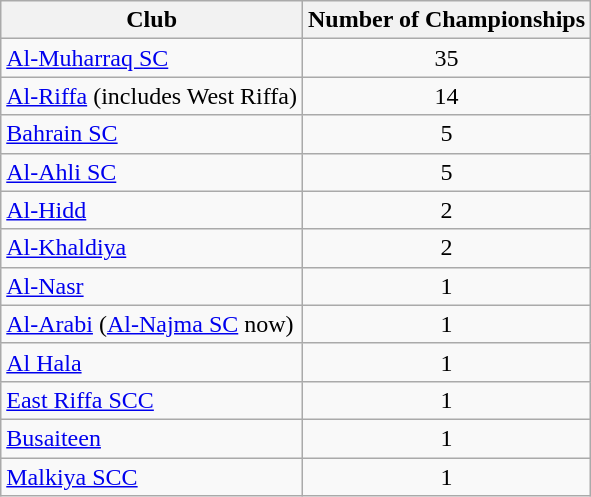<table class="wikitable" style="text-align:center;">
<tr>
<th>Club<br></th>
<th>Number of Championships</th>
</tr>
<tr>
<td style="text-align:left;"><a href='#'>Al-Muharraq SC</a></td>
<td>35</td>
</tr>
<tr>
<td style="text-align:left;"><a href='#'>Al-Riffa</a> (includes West Riffa)</td>
<td>14</td>
</tr>
<tr>
<td style="text-align:left;"><a href='#'>Bahrain SC</a></td>
<td>5</td>
</tr>
<tr>
<td style="text-align:left;"><a href='#'>Al-Ahli SC</a></td>
<td>5</td>
</tr>
<tr>
<td style="text-align:left;"><a href='#'>Al-Hidd</a></td>
<td>2</td>
</tr>
<tr>
<td style="text-align:left;"><a href='#'>Al-Khaldiya</a></td>
<td>2</td>
</tr>
<tr>
<td style="text-align:left;"><a href='#'>Al-Nasr</a></td>
<td>1</td>
</tr>
<tr>
<td style="text-align:left;"><a href='#'>Al-Arabi</a> (<a href='#'>Al-Najma SC</a> now)</td>
<td>1</td>
</tr>
<tr>
<td style="text-align:left;"><a href='#'>Al Hala</a></td>
<td>1</td>
</tr>
<tr>
<td style="text-align:left;"><a href='#'>East Riffa SCC</a></td>
<td>1</td>
</tr>
<tr>
<td style="text-align:left;"><a href='#'>Busaiteen</a></td>
<td>1</td>
</tr>
<tr>
<td style="text-align:left;"><a href='#'>Malkiya SCC</a></td>
<td>1</td>
</tr>
</table>
